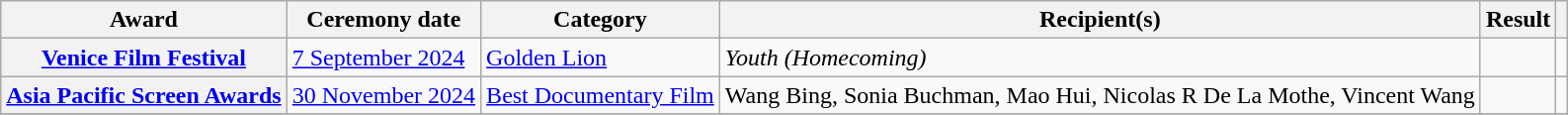<table class="wikitable sortable plainrowheaders">
<tr>
<th scope="col">Award</th>
<th scope="col">Ceremony date</th>
<th scope="col">Category</th>
<th scope="col">Recipient(s)</th>
<th scope="col">Result</th>
<th scope="col" class="unsortable"></th>
</tr>
<tr>
<th scope="row"><a href='#'>Venice Film Festival</a></th>
<td><a href='#'>7 September 2024</a></td>
<td><a href='#'>Golden Lion</a></td>
<td><em>Youth (Homecoming)</em></td>
<td></td>
<td align="center"></td>
</tr>
<tr>
<th scope="row"><a href='#'>Asia Pacific Screen Awards</a></th>
<td><a href='#'>30 November 2024</a></td>
<td><a href='#'>Best Documentary Film</a></td>
<td>Wang Bing, Sonia Buchman, Mao Hui, Nicolas R De La Mothe, Vincent Wang</td>
<td></td>
<td align="center"></td>
</tr>
<tr>
</tr>
</table>
